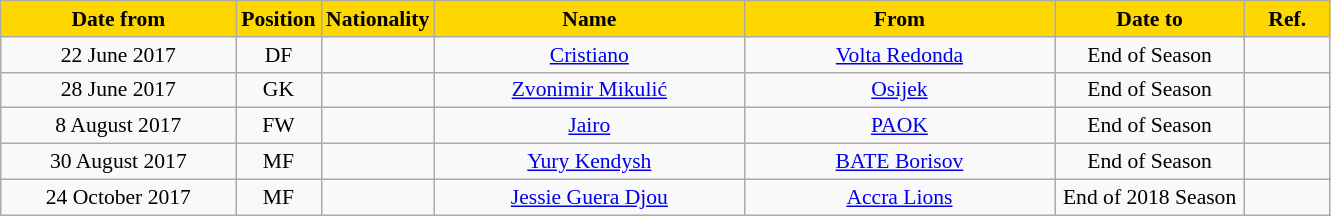<table class="wikitable" style="text-align:center; font-size:90%; ">
<tr>
<th style="background:gold; color:black; width:150px;">Date from</th>
<th style="background:gold; color:black; width:50px;">Position</th>
<th style="background:gold; color:black; width:50px;">Nationality</th>
<th style="background:gold; color:black; width:200px;">Name</th>
<th style="background:gold; color:black; width:200px;">From</th>
<th style="background:gold; color:black; width:120px;">Date to</th>
<th style="background:gold; color:black; width:50px;">Ref.</th>
</tr>
<tr>
<td>22 June 2017</td>
<td>DF</td>
<td></td>
<td><a href='#'>Cristiano</a></td>
<td><a href='#'>Volta Redonda</a></td>
<td>End of Season</td>
<td></td>
</tr>
<tr>
<td>28 June 2017</td>
<td>GK</td>
<td></td>
<td><a href='#'>Zvonimir Mikulić</a></td>
<td><a href='#'>Osijek</a></td>
<td>End of Season</td>
<td></td>
</tr>
<tr>
<td>8 August 2017</td>
<td>FW</td>
<td></td>
<td><a href='#'>Jairo</a></td>
<td><a href='#'>PAOK</a></td>
<td>End of Season</td>
<td></td>
</tr>
<tr>
<td>30 August 2017</td>
<td>MF</td>
<td></td>
<td><a href='#'>Yury Kendysh</a></td>
<td><a href='#'>BATE Borisov</a></td>
<td>End of Season</td>
<td></td>
</tr>
<tr>
<td>24 October 2017</td>
<td>MF</td>
<td></td>
<td><a href='#'>Jessie Guera Djou</a></td>
<td><a href='#'>Accra Lions</a></td>
<td>End of 2018 Season</td>
<td></td>
</tr>
</table>
